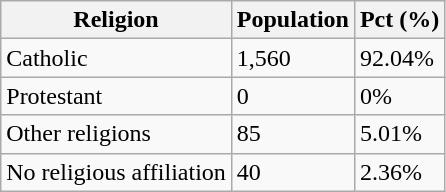<table class="wikitable">
<tr>
<th>Religion</th>
<th>Population</th>
<th>Pct (%)</th>
</tr>
<tr>
<td>Catholic</td>
<td>1,560</td>
<td>92.04%</td>
</tr>
<tr>
<td>Protestant</td>
<td>0</td>
<td>0%</td>
</tr>
<tr>
<td>Other religions</td>
<td>85</td>
<td>5.01%</td>
</tr>
<tr>
<td>No religious affiliation</td>
<td>40</td>
<td>2.36%</td>
</tr>
</table>
